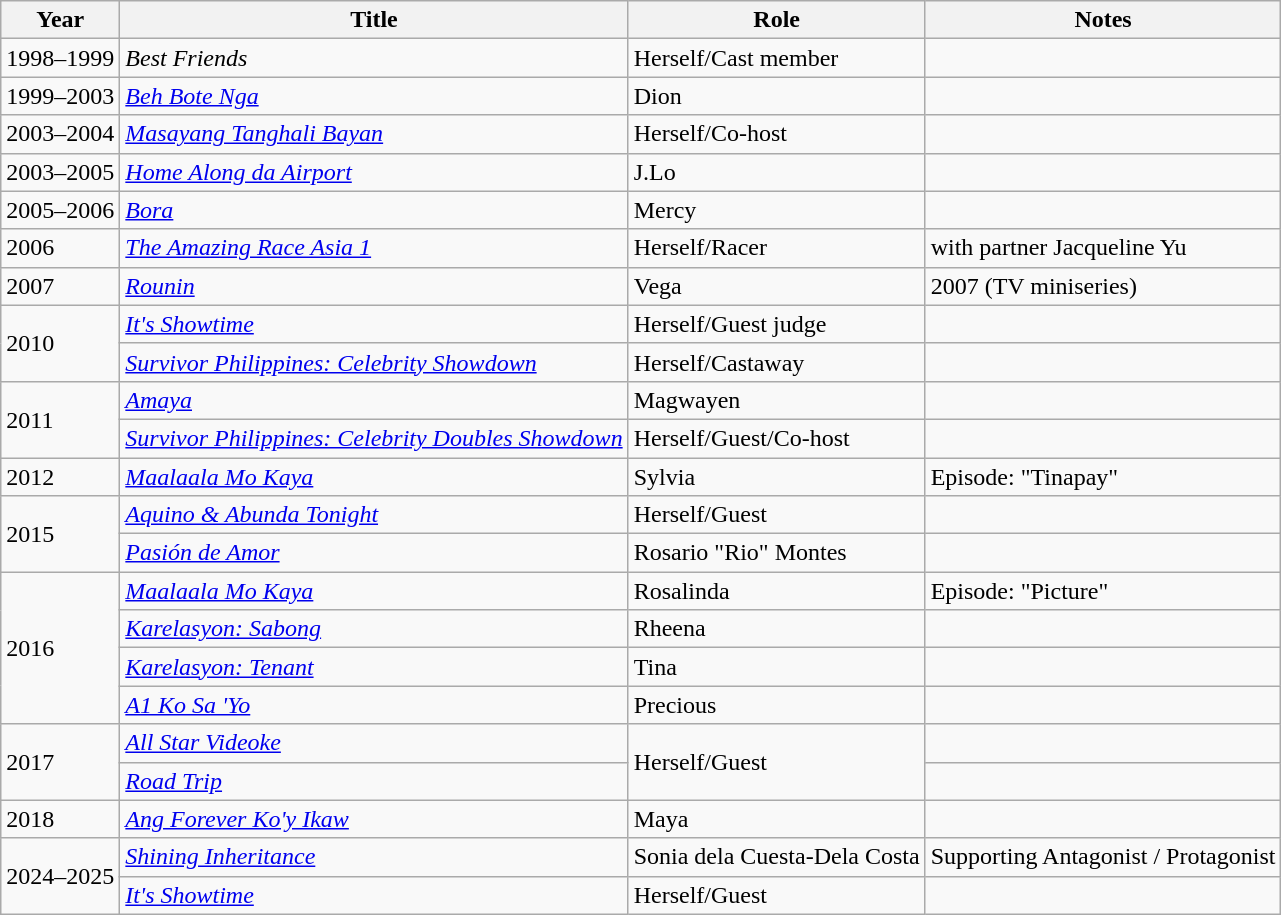<table | class="wikitable sortable">
<tr>
<th>Year</th>
<th>Title</th>
<th>Role</th>
<th>Notes</th>
</tr>
<tr>
<td>1998–1999</td>
<td><em>Best Friends</em></td>
<td>Herself/Cast member</td>
<td></td>
</tr>
<tr>
<td>1999–2003</td>
<td><em><a href='#'>Beh Bote Nga</a></em></td>
<td>Dion</td>
<td></td>
</tr>
<tr>
<td>2003–2004</td>
<td><em><a href='#'>Masayang Tanghali Bayan</a></em></td>
<td>Herself/Co-host</td>
<td></td>
</tr>
<tr>
<td>2003–2005</td>
<td><em><a href='#'>Home Along da Airport</a></em></td>
<td>J.Lo</td>
<td></td>
</tr>
<tr>
<td>2005–2006</td>
<td><em><a href='#'>Bora</a></em></td>
<td>Mercy</td>
<td></td>
</tr>
<tr>
<td>2006</td>
<td><em><a href='#'>The Amazing Race Asia 1</a></em></td>
<td>Herself/Racer</td>
<td>with partner Jacqueline Yu</td>
</tr>
<tr>
<td>2007</td>
<td><em><a href='#'>Rounin</a></em></td>
<td>Vega</td>
<td>2007 (TV miniseries)</td>
</tr>
<tr>
<td rowspan=2>2010</td>
<td><em><a href='#'>It's Showtime</a></em></td>
<td>Herself/Guest judge</td>
<td></td>
</tr>
<tr>
<td><em><a href='#'>Survivor Philippines: Celebrity Showdown</a></em></td>
<td>Herself/Castaway</td>
<td></td>
</tr>
<tr>
<td rowspan=2>2011</td>
<td><em><a href='#'>Amaya</a></em></td>
<td>Magwayen</td>
<td></td>
</tr>
<tr>
<td><em><a href='#'>Survivor Philippines: Celebrity Doubles Showdown</a></em></td>
<td>Herself/Guest/Co-host</td>
<td></td>
</tr>
<tr>
<td>2012</td>
<td><em><a href='#'>Maalaala Mo Kaya</a></em></td>
<td>Sylvia</td>
<td>Episode: "Tinapay"</td>
</tr>
<tr>
<td rowspan=2>2015</td>
<td><em><a href='#'>Aquino & Abunda Tonight</a></em></td>
<td>Herself/Guest</td>
<td></td>
</tr>
<tr>
<td><em><a href='#'>Pasión de Amor</a></em></td>
<td>Rosario "Rio" Montes</td>
<td></td>
</tr>
<tr>
<td rowspan=4>2016</td>
<td><em><a href='#'>Maalaala Mo Kaya</a></em></td>
<td>Rosalinda</td>
<td>Episode: "Picture"</td>
</tr>
<tr>
<td><em><a href='#'>Karelasyon: Sabong</a></em></td>
<td>Rheena</td>
<td></td>
</tr>
<tr>
<td><em><a href='#'>Karelasyon: Tenant</a></em></td>
<td>Tina</td>
</tr>
<tr>
<td><em><a href='#'>A1 Ko Sa 'Yo</a></em></td>
<td>Precious</td>
<td></td>
</tr>
<tr>
<td rowspan=2>2017</td>
<td><em><a href='#'>All Star Videoke</a></em></td>
<td rowspan="2">Herself/Guest</td>
<td></td>
</tr>
<tr>
<td><em><a href='#'>Road Trip</a></em></td>
<td></td>
</tr>
<tr>
<td>2018</td>
<td><em><a href='#'>Ang Forever Ko'y Ikaw</a></em></td>
<td>Maya</td>
<td></td>
</tr>
<tr>
<td rowspan=2>2024–2025</td>
<td><em><a href='#'>Shining Inheritance</a></em></td>
<td>Sonia dela Cuesta-Dela Costa</td>
<td>Supporting Antagonist / Protagonist</td>
</tr>
<tr>
<td><em><a href='#'>It's Showtime</a></em></td>
<td>Herself/Guest</td>
<td></td>
</tr>
</table>
